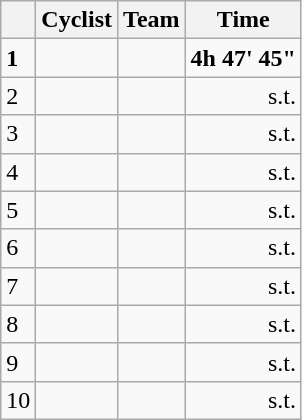<table class="wikitable">
<tr>
<th></th>
<th>Cyclist</th>
<th>Team</th>
<th>Time</th>
</tr>
<tr>
<td><strong>1</strong></td>
<td></td>
<td><strong></strong></td>
<td align="right"><strong>4h 47' 45"</strong></td>
</tr>
<tr>
<td>2</td>
<td></td>
<td></td>
<td align="right">s.t.</td>
</tr>
<tr>
<td>3</td>
<td></td>
<td></td>
<td align="right">s.t.</td>
</tr>
<tr>
<td>4</td>
<td></td>
<td></td>
<td align="right">s.t.</td>
</tr>
<tr>
<td>5</td>
<td></td>
<td></td>
<td align="right">s.t.</td>
</tr>
<tr>
<td>6</td>
<td></td>
<td></td>
<td align="right">s.t.</td>
</tr>
<tr>
<td>7</td>
<td></td>
<td></td>
<td align="right">s.t.</td>
</tr>
<tr>
<td>8</td>
<td></td>
<td></td>
<td align="right">s.t.</td>
</tr>
<tr>
<td>9</td>
<td></td>
<td></td>
<td align="right">s.t.</td>
</tr>
<tr>
<td>10</td>
<td></td>
<td></td>
<td align="right">s.t.</td>
</tr>
</table>
